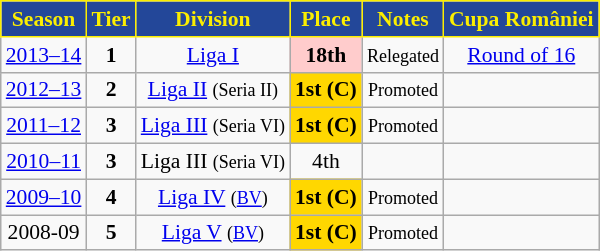<table class="wikitable" style="text-align:center; font-size:90%">
<tr>
<th style="background:#234799;color:#fbee00;border:1px solid #fbee00;">Season</th>
<th style="background:#234799;color:#fbee00;border:1px solid #fbee00;">Tier</th>
<th style="background:#234799;color:#fbee00;border:1px solid #fbee00;">Division</th>
<th style="background:#234799;color:#fbee00;border:1px solid #fbee00;">Place</th>
<th style="background:#234799;color:#fbee00;border:1px solid #fbee00;">Notes</th>
<th style="background:#234799;color:#fbee00;border:1px solid #fbee00;">Cupa României</th>
</tr>
<tr>
<td><a href='#'>2013–14</a></td>
<td><strong>1</strong></td>
<td><a href='#'>Liga I</a></td>
<td align=center bgcolor=#FFCCCC><strong>18th</strong></td>
<td><small>Relegated</small></td>
<td><a href='#'>Round of 16</a></td>
</tr>
<tr>
<td><a href='#'>2012–13</a></td>
<td><strong>2</strong></td>
<td><a href='#'>Liga II</a> <small>(Seria II)</small></td>
<td align=center bgcolor=gold><strong>1st (C)</strong></td>
<td><small>Promoted</small></td>
<td></td>
</tr>
<tr>
<td><a href='#'>2011–12</a></td>
<td><strong>3</strong></td>
<td><a href='#'>Liga III</a> <small>(Seria VI)</small></td>
<td align=center bgcolor=gold><strong>1st (C)</strong></td>
<td><small>Promoted</small></td>
<td></td>
</tr>
<tr>
<td><a href='#'>2010–11</a></td>
<td><strong>3</strong></td>
<td>Liga III <small>(Seria VI)</small></td>
<td>4th</td>
<td></td>
<td></td>
</tr>
<tr>
<td><a href='#'>2009–10</a></td>
<td><strong>4</strong></td>
<td><a href='#'>Liga IV</a> <small>(<a href='#'>BV</a>)</small></td>
<td align=center bgcolor=gold><strong>1st (C)</strong></td>
<td><small>Promoted</small></td>
<td></td>
</tr>
<tr>
<td>2008-09</td>
<td><strong>5</strong></td>
<td><a href='#'>Liga V</a> <small>(<a href='#'>BV</a>)</small></td>
<td align=center bgcolor=gold><strong>1st (C)</strong></td>
<td><small>Promoted</small></td>
<td></td>
</tr>
</table>
